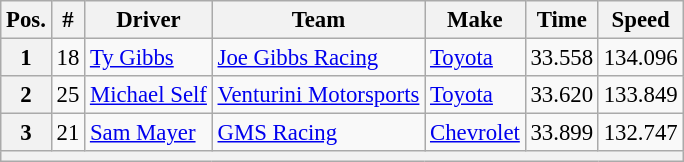<table class="wikitable" style="font-size:95%">
<tr>
<th>Pos.</th>
<th>#</th>
<th>Driver</th>
<th>Team</th>
<th>Make</th>
<th>Time</th>
<th>Speed</th>
</tr>
<tr>
<th>1</th>
<td>18</td>
<td><a href='#'>Ty Gibbs</a></td>
<td><a href='#'>Joe Gibbs Racing</a></td>
<td><a href='#'>Toyota</a></td>
<td>33.558</td>
<td>134.096</td>
</tr>
<tr>
<th>2</th>
<td>25</td>
<td><a href='#'>Michael Self</a></td>
<td><a href='#'>Venturini Motorsports</a></td>
<td><a href='#'>Toyota</a></td>
<td>33.620</td>
<td>133.849</td>
</tr>
<tr>
<th>3</th>
<td>21</td>
<td><a href='#'>Sam Mayer</a></td>
<td><a href='#'>GMS Racing</a></td>
<td><a href='#'>Chevrolet</a></td>
<td>33.899</td>
<td>132.747</td>
</tr>
<tr>
<th colspan="7"></th>
</tr>
</table>
